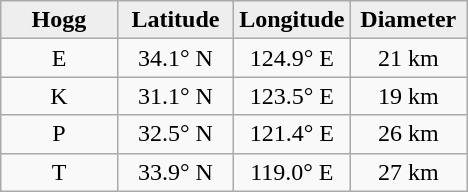<table class="wikitable">
<tr>
<th width="25%" style="background:#eeeeee;">Hogg</th>
<th width="25%" style="background:#eeeeee;">Latitude</th>
<th width="25%" style="background:#eeeeee;">Longitude</th>
<th width="25%" style="background:#eeeeee;">Diameter</th>
</tr>
<tr>
<td align="center">E</td>
<td align="center">34.1° N</td>
<td align="center">124.9° E</td>
<td align="center">21 km</td>
</tr>
<tr>
<td align="center">K</td>
<td align="center">31.1° N</td>
<td align="center">123.5° E</td>
<td align="center">19 km</td>
</tr>
<tr>
<td align="center">P</td>
<td align="center">32.5° N</td>
<td align="center">121.4° E</td>
<td align="center">26 km</td>
</tr>
<tr>
<td align="center">T</td>
<td align="center">33.9° N</td>
<td align="center">119.0° E</td>
<td align="center">27 km</td>
</tr>
</table>
